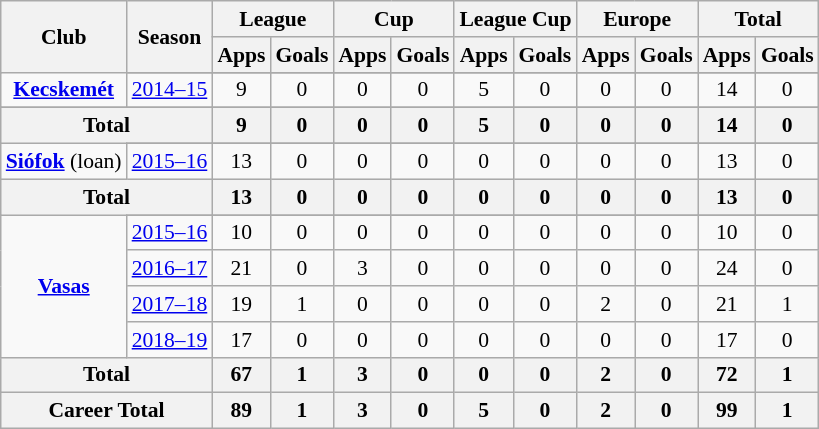<table class="wikitable" style="font-size:90%; text-align: center;">
<tr>
<th rowspan="2">Club</th>
<th rowspan="2">Season</th>
<th colspan="2">League</th>
<th colspan="2">Cup</th>
<th colspan="2">League Cup</th>
<th colspan="2">Europe</th>
<th colspan="2">Total</th>
</tr>
<tr>
<th>Apps</th>
<th>Goals</th>
<th>Apps</th>
<th>Goals</th>
<th>Apps</th>
<th>Goals</th>
<th>Apps</th>
<th>Goals</th>
<th>Apps</th>
<th>Goals</th>
</tr>
<tr ||-||-||-|->
<td rowspan="2" valign="center"><strong><a href='#'>Kecskemét</a></strong></td>
</tr>
<tr>
<td><a href='#'>2014–15</a></td>
<td>9</td>
<td>0</td>
<td>0</td>
<td>0</td>
<td>5</td>
<td>0</td>
<td>0</td>
<td>0</td>
<td>14</td>
<td>0</td>
</tr>
<tr>
</tr>
<tr style="font-weight:bold; background-color:#eeeeee;">
<th colspan=2>Total</th>
<th>9</th>
<th>0</th>
<th>0</th>
<th>0</th>
<th>5</th>
<th>0</th>
<th>0</th>
<th>0</th>
<th>14</th>
<th>0</th>
</tr>
<tr>
<td rowspan="2" valign="center"><strong><a href='#'>Siófok</a></strong> (loan)</td>
</tr>
<tr>
<td><a href='#'>2015–16</a></td>
<td>13</td>
<td>0</td>
<td>0</td>
<td>0</td>
<td>0</td>
<td>0</td>
<td>0</td>
<td>0</td>
<td>13</td>
<td>0</td>
</tr>
<tr style="font-weight:bold; background-color:#eeeeee;">
<th colspan=2>Total</th>
<th>13</th>
<th>0</th>
<th>0</th>
<th>0</th>
<th>0</th>
<th>0</th>
<th>0</th>
<th>0</th>
<th>13</th>
<th>0</th>
</tr>
<tr>
<td rowspan="5" valign="center"><strong><a href='#'>Vasas</a></strong></td>
</tr>
<tr>
<td><a href='#'>2015–16</a></td>
<td>10</td>
<td>0</td>
<td>0</td>
<td>0</td>
<td>0</td>
<td>0</td>
<td>0</td>
<td>0</td>
<td>10</td>
<td>0</td>
</tr>
<tr>
<td><a href='#'>2016–17</a></td>
<td>21</td>
<td>0</td>
<td>3</td>
<td>0</td>
<td>0</td>
<td>0</td>
<td>0</td>
<td>0</td>
<td>24</td>
<td>0</td>
</tr>
<tr>
<td><a href='#'>2017–18</a></td>
<td>19</td>
<td>1</td>
<td>0</td>
<td>0</td>
<td>0</td>
<td>0</td>
<td>2</td>
<td>0</td>
<td>21</td>
<td>1</td>
</tr>
<tr>
<td><a href='#'>2018–19</a></td>
<td>17</td>
<td>0</td>
<td>0</td>
<td>0</td>
<td>0</td>
<td>0</td>
<td>0</td>
<td>0</td>
<td>17</td>
<td>0</td>
</tr>
<tr style="font-weight:bold; background-color:#eeeeee;">
<th colspan=2>Total</th>
<th>67</th>
<th>1</th>
<th>3</th>
<th>0</th>
<th>0</th>
<th>0</th>
<th>2</th>
<th>0</th>
<th>72</th>
<th>1</th>
</tr>
<tr>
<th colspan=2 rowspan="2" valign="top"><strong>Career Total</strong></th>
<th><strong>89</strong></th>
<th><strong>1</strong></th>
<th><strong>3</strong></th>
<th><strong>0</strong></th>
<th><strong>5</strong></th>
<th><strong>0</strong></th>
<th><strong>2</strong></th>
<th><strong>0</strong></th>
<th><strong>99</strong></th>
<th><strong>1</strong></th>
</tr>
</table>
